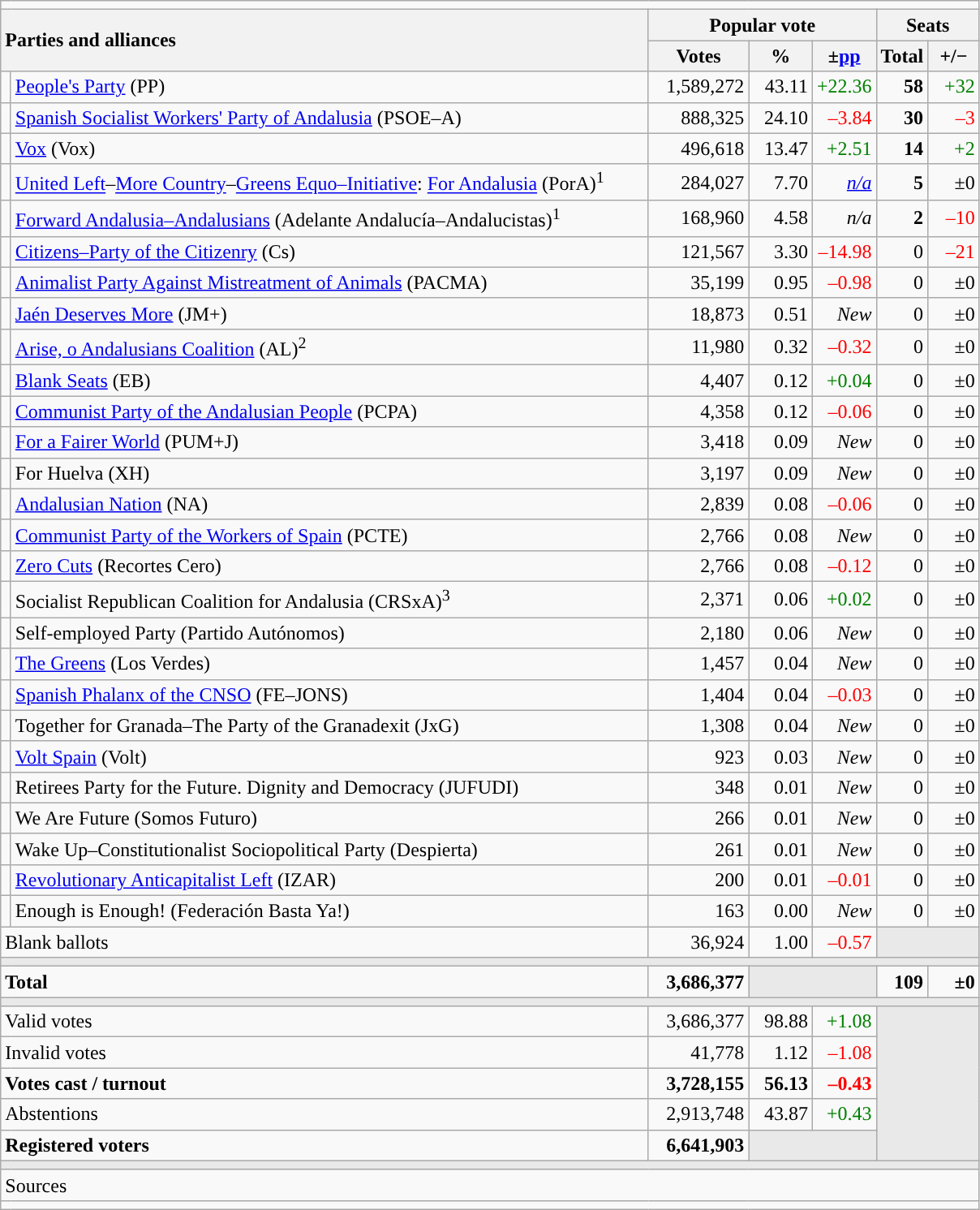<table class="wikitable" style="text-align:right;">
<tr>
<td colspan="7"></td>
</tr>
<tr>
<th style="text-align:left;" rowspan="2" colspan="2" width="525">Parties and alliances</th>
<th colspan="3">Popular vote</th>
<th colspan="2">Seats</th>
</tr>
<tr>
<th width="75">Votes</th>
<th width="45">%</th>
<th width="45">±<a href='#'>pp</a></th>
<th width="35">Total</th>
<th width="35">+/−</th>
</tr>
<tr>
<td width="1" style="color:inherit;background:"></td>
<td align="left"><a href='#'>People's Party</a> (PP)</td>
<td>1,589,272</td>
<td>43.11</td>
<td style="color:green;">+22.36</td>
<td><strong>58</strong></td>
<td style="color:green;">+32</td>
</tr>
<tr>
<td style="color:inherit;background:"></td>
<td align="left"><a href='#'>Spanish Socialist Workers' Party of Andalusia</a> (PSOE–A)</td>
<td>888,325</td>
<td>24.10</td>
<td style="color:red;">–3.84</td>
<td><strong>30</strong></td>
<td style="color:red;">–3</td>
</tr>
<tr>
<td style="color:inherit;background:"></td>
<td align="left"><a href='#'>Vox</a> (Vox)</td>
<td>496,618</td>
<td>13.47</td>
<td style="color:green;">+2.51</td>
<td><strong>14</strong></td>
<td style="color:green;">+2</td>
</tr>
<tr>
<td style="color:inherit;background:"></td>
<td align="left"><a href='#'>United Left</a>–<a href='#'>More Country</a>–<a href='#'>Greens Equo–Initiative</a>: <a href='#'>For Andalusia</a> (PorA)<sup>1</sup></td>
<td>284,027</td>
<td>7.70</td>
<td><em><a href='#'>n/a</a></em></td>
<td><strong>5</strong></td>
<td>±0</td>
</tr>
<tr>
<td style="color:inherit;background:"></td>
<td align="left"><a href='#'>Forward Andalusia–Andalusians</a> (Adelante Andalucía–Andalucistas)<sup>1</sup></td>
<td>168,960</td>
<td>4.58</td>
<td><em>n/a</em></td>
<td><strong>2</strong></td>
<td style="color:red;">–10</td>
</tr>
<tr>
<td style="color:inherit;background:"></td>
<td align="left"><a href='#'>Citizens–Party of the Citizenry</a> (Cs)</td>
<td>121,567</td>
<td>3.30</td>
<td style="color:red;">–14.98</td>
<td>0</td>
<td style="color:red;">–21</td>
</tr>
<tr>
<td style="color:inherit;background:"></td>
<td align="left"><a href='#'>Animalist Party Against Mistreatment of Animals</a> (PACMA)</td>
<td>35,199</td>
<td>0.95</td>
<td style="color:red;">–0.98</td>
<td>0</td>
<td>±0</td>
</tr>
<tr>
<td style="color:inherit;background:"></td>
<td align="left"><a href='#'>Jaén Deserves More</a> (JM+)</td>
<td>18,873</td>
<td>0.51</td>
<td><em>New</em></td>
<td>0</td>
<td>±0</td>
</tr>
<tr>
<td style="color:inherit;background:"></td>
<td align="left"><a href='#'>Arise, o Andalusians Coalition</a> (AL)<sup>2</sup></td>
<td>11,980</td>
<td>0.32</td>
<td style="color:red;">–0.32</td>
<td>0</td>
<td>±0</td>
</tr>
<tr>
<td style="color:inherit;background:"></td>
<td align="left"><a href='#'>Blank Seats</a> (EB)</td>
<td>4,407</td>
<td>0.12</td>
<td style="color:green;">+0.04</td>
<td>0</td>
<td>±0</td>
</tr>
<tr>
<td style="color:inherit;background:"></td>
<td align="left"><a href='#'>Communist Party of the Andalusian People</a> (PCPA)</td>
<td>4,358</td>
<td>0.12</td>
<td style="color:red;">–0.06</td>
<td>0</td>
<td>±0</td>
</tr>
<tr>
<td style="color:inherit;background:"></td>
<td align="left"><a href='#'>For a Fairer World</a> (PUM+J)</td>
<td>3,418</td>
<td>0.09</td>
<td><em>New</em></td>
<td>0</td>
<td>±0</td>
</tr>
<tr>
<td style="color:inherit;background:"></td>
<td align="left">For Huelva (XH)</td>
<td>3,197</td>
<td>0.09</td>
<td><em>New</em></td>
<td>0</td>
<td>±0</td>
</tr>
<tr>
<td style="color:inherit;background:"></td>
<td align="left"><a href='#'>Andalusian Nation</a> (NA)</td>
<td>2,839</td>
<td>0.08</td>
<td style="color:red;">–0.06</td>
<td>0</td>
<td>±0</td>
</tr>
<tr>
<td style="color:inherit;background:"></td>
<td align="left"><a href='#'>Communist Party of the Workers of Spain</a> (PCTE)</td>
<td>2,766</td>
<td>0.08</td>
<td><em>New</em></td>
<td>0</td>
<td>±0</td>
</tr>
<tr>
<td style="color:inherit;background:"></td>
<td align="left"><a href='#'>Zero Cuts</a> (Recortes Cero)</td>
<td>2,766</td>
<td>0.08</td>
<td style="color:red;">–0.12</td>
<td>0</td>
<td>±0</td>
</tr>
<tr>
<td style="color:inherit;background:"></td>
<td align="left">Socialist Republican Coalition for Andalusia (CRSxA)<sup>3</sup></td>
<td>2,371</td>
<td>0.06</td>
<td style="color:green;">+0.02</td>
<td>0</td>
<td>±0</td>
</tr>
<tr>
<td style="color:inherit;background:"></td>
<td align="left">Self-employed Party (Partido Autónomos)</td>
<td>2,180</td>
<td>0.06</td>
<td><em>New</em></td>
<td>0</td>
<td>±0</td>
</tr>
<tr>
<td style="color:inherit;background:"></td>
<td align="left"><a href='#'>The Greens</a> (Los Verdes)</td>
<td>1,457</td>
<td>0.04</td>
<td><em>New</em></td>
<td>0</td>
<td>±0</td>
</tr>
<tr>
<td style="color:inherit;background:"></td>
<td align="left"><a href='#'>Spanish Phalanx of the CNSO</a> (FE–JONS)</td>
<td>1,404</td>
<td>0.04</td>
<td style="color:red;">–0.03</td>
<td>0</td>
<td>±0</td>
</tr>
<tr>
<td style="color:inherit;background:"></td>
<td align="left">Together for Granada–The Party of the Granadexit (JxG)</td>
<td>1,308</td>
<td>0.04</td>
<td><em>New</em></td>
<td>0</td>
<td>±0</td>
</tr>
<tr>
<td style="color:inherit;background:"></td>
<td align="left"><a href='#'>Volt Spain</a> (Volt)</td>
<td>923</td>
<td>0.03</td>
<td><em>New</em></td>
<td>0</td>
<td>±0</td>
</tr>
<tr>
<td style="color:inherit;background:"></td>
<td align="left">Retirees Party for the Future. Dignity and Democracy (JUFUDI)</td>
<td>348</td>
<td>0.01</td>
<td><em>New</em></td>
<td>0</td>
<td>±0</td>
</tr>
<tr>
<td style="color:inherit;background:"></td>
<td align="left">We Are Future (Somos Futuro)</td>
<td>266</td>
<td>0.01</td>
<td><em>New</em></td>
<td>0</td>
<td>±0</td>
</tr>
<tr>
<td style="color:inherit;background:"></td>
<td align="left">Wake Up–Constitutionalist Sociopolitical Party (Despierta)</td>
<td>261</td>
<td>0.01</td>
<td><em>New</em></td>
<td>0</td>
<td>±0</td>
</tr>
<tr>
<td style="color:inherit;background:"></td>
<td align="left"><a href='#'>Revolutionary Anticapitalist Left</a> (IZAR)</td>
<td>200</td>
<td>0.01</td>
<td style="color:red;">–0.01</td>
<td>0</td>
<td>±0</td>
</tr>
<tr>
<td style="color:inherit;background:"></td>
<td align="left">Enough is Enough! (Federación Basta Ya!)</td>
<td>163</td>
<td>0.00</td>
<td><em>New</em></td>
<td>0</td>
<td>±0</td>
</tr>
<tr>
<td align="left" colspan="2">Blank ballots</td>
<td>36,924</td>
<td>1.00</td>
<td style="color:red;">–0.57</td>
<td bgcolor="#E9E9E9" colspan="2"></td>
</tr>
<tr>
<td colspan="7" bgcolor="#E9E9E9"></td>
</tr>
<tr style="font-weight:bold;">
<td align="left" colspan="2">Total</td>
<td>3,686,377</td>
<td bgcolor="#E9E9E9" colspan="2"></td>
<td>109</td>
<td>±0</td>
</tr>
<tr>
<td colspan="7" bgcolor="#E9E9E9"></td>
</tr>
<tr>
<td align="left" colspan="2">Valid votes</td>
<td>3,686,377</td>
<td>98.88</td>
<td style="color:green;">+1.08</td>
<td bgcolor="#E9E9E9" colspan="2" rowspan="5"></td>
</tr>
<tr>
<td align="left" colspan="2">Invalid votes</td>
<td>41,778</td>
<td>1.12</td>
<td style="color:red;">–1.08</td>
</tr>
<tr style="font-weight:bold;">
<td align="left" colspan="2">Votes cast / turnout</td>
<td>3,728,155</td>
<td>56.13</td>
<td style="color:red;">–0.43</td>
</tr>
<tr>
<td align="left" colspan="2">Abstentions</td>
<td>2,913,748</td>
<td>43.87</td>
<td style="color:green;">+0.43</td>
</tr>
<tr style="font-weight:bold;">
<td align="left" colspan="2">Registered voters</td>
<td>6,641,903</td>
<td bgcolor="#E9E9E9" colspan="2"></td>
</tr>
<tr>
<td colspan="7" bgcolor="#E9E9E9"></td>
</tr>
<tr>
<td align="left" colspan="7">Sources</td>
</tr>
<tr>
<td colspan="7" style="text-align:left; max-width:790px;"></td>
</tr>
</table>
